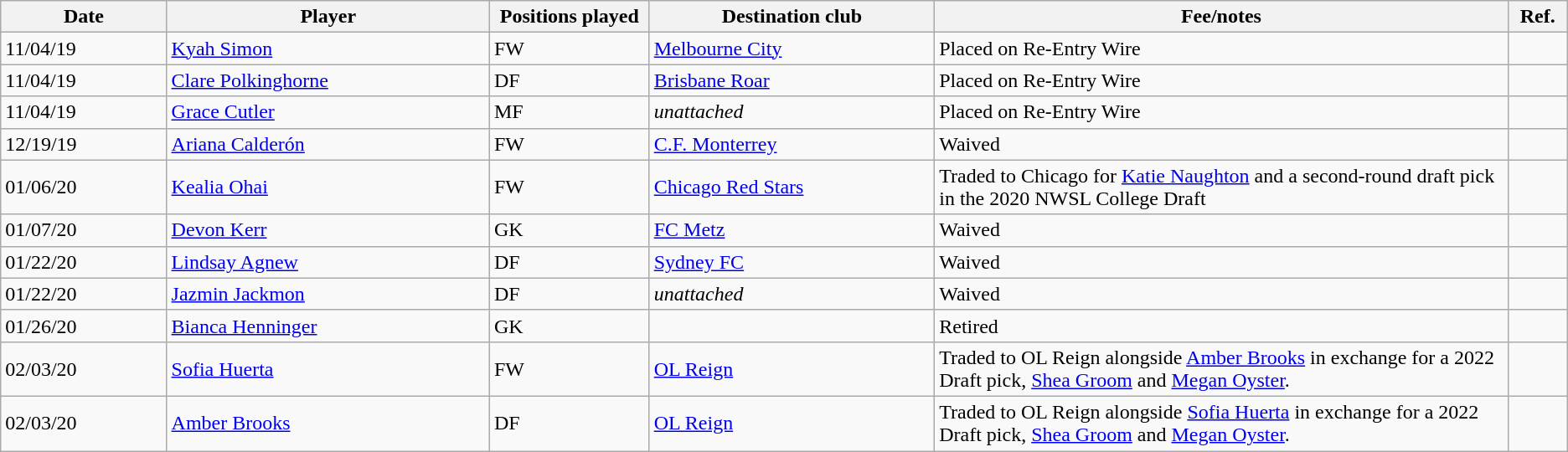<table class="wikitable" style="text-align:left;">
<tr>
<th style="width:125px;">Date</th>
<th style="width:250px;">Player</th>
<th style="width:120px;">Positions played</th>
<th style="width:220px;">Destination club</th>
<th style="width:450px;">Fee/notes</th>
<th style="width:40px;">Ref.</th>
</tr>
<tr>
<td>11/04/19</td>
<td> <a href='#'>Kyah Simon</a></td>
<td>FW</td>
<td> <a href='#'>Melbourne City</a></td>
<td>Placed on Re-Entry Wire</td>
<td></td>
</tr>
<tr>
<td>11/04/19</td>
<td> <a href='#'>Clare Polkinghorne</a></td>
<td>DF</td>
<td> <a href='#'>Brisbane Roar</a></td>
<td>Placed on Re-Entry Wire</td>
<td></td>
</tr>
<tr>
<td>11/04/19</td>
<td> <a href='#'>Grace Cutler</a></td>
<td>MF</td>
<td><em>unattached</em></td>
<td>Placed on Re-Entry Wire</td>
<td></td>
</tr>
<tr>
<td>12/19/19</td>
<td> <a href='#'>Ariana Calderón</a></td>
<td>FW</td>
<td> <a href='#'>C.F. Monterrey</a></td>
<td>Waived</td>
<td></td>
</tr>
<tr>
<td>01/06/20</td>
<td> <a href='#'>Kealia Ohai</a></td>
<td>FW</td>
<td> <a href='#'>Chicago Red Stars</a></td>
<td>Traded to Chicago for <a href='#'>Katie Naughton</a> and a second-round draft pick in the 2020 NWSL College Draft</td>
<td></td>
</tr>
<tr>
<td>01/07/20</td>
<td> <a href='#'>Devon Kerr</a></td>
<td>GK</td>
<td> <a href='#'>FC Metz</a></td>
<td>Waived</td>
<td></td>
</tr>
<tr>
<td>01/22/20</td>
<td> <a href='#'>Lindsay Agnew</a></td>
<td>DF</td>
<td> <a href='#'>Sydney FC</a></td>
<td>Waived</td>
<td></td>
</tr>
<tr>
<td>01/22/20</td>
<td> <a href='#'>Jazmin Jackmon</a></td>
<td>DF</td>
<td><em>unattached</em></td>
<td>Waived</td>
<td></td>
</tr>
<tr>
<td>01/26/20</td>
<td> <a href='#'>Bianca Henninger</a></td>
<td>GK</td>
<td></td>
<td>Retired</td>
<td></td>
</tr>
<tr>
<td>02/03/20</td>
<td> <a href='#'>Sofia Huerta</a></td>
<td>FW</td>
<td> <a href='#'>OL Reign</a></td>
<td>Traded to OL Reign alongside <a href='#'>Amber Brooks</a> in exchange for a 2022 Draft pick, <a href='#'>Shea Groom</a> and <a href='#'>Megan Oyster</a>.</td>
<td></td>
</tr>
<tr>
<td>02/03/20</td>
<td> <a href='#'>Amber Brooks</a></td>
<td>DF</td>
<td> <a href='#'>OL Reign</a></td>
<td>Traded to OL Reign alongside <a href='#'>Sofia Huerta</a> in exchange for a 2022 Draft pick, <a href='#'>Shea Groom</a> and <a href='#'>Megan Oyster</a>.</td>
<td></td>
</tr>
</table>
